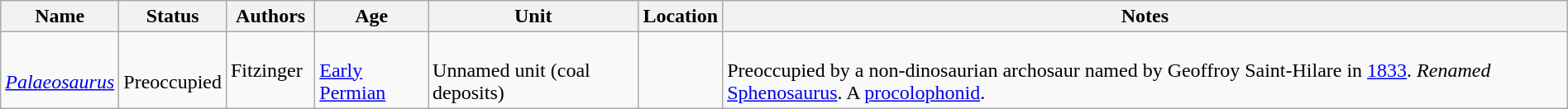<table class="wikitable sortable" align="center" width="100%">
<tr>
<th>Name</th>
<th>Status</th>
<th colspan="2">Authors</th>
<th>Age</th>
<th>Unit</th>
<th>Location</th>
<th>Notes</th>
</tr>
<tr>
<td><br><em><a href='#'>Palaeosaurus</a></em></td>
<td><br>Preoccupied</td>
<td style="border-right:0px" valign="top"><br>Fitzinger</td>
<td style="border-left:0px" valign="top"></td>
<td><br><a href='#'>Early Permian</a></td>
<td><br>Unnamed unit (coal deposits)</td>
<td><br></td>
<td><br>Preoccupied by a non-dinosaurian archosaur named by Geoffroy Saint-Hilare in <a href='#'>1833</a>. <em>Renamed</em> <a href='#'>Sphenosaurus</a>. A <a href='#'>procolophonid</a>.</td>
</tr>
</table>
